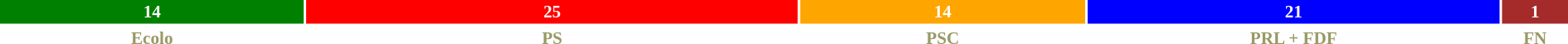<table style="width:100%; font-size:88%; text-align:center;">
<tr style="font-weight:bold">
<td style="background:green; width:18.22%; color:white">14</td>
<td style="background:red; width:29.44%; color:white">25</td>
<td style="background:orange; width:17.07%; color:white">14</td>
<td style="background:blue; width:24.69%; color:white">21</td>
<td style="background:brown; width:3.95%; color:white">1</td>
</tr>
<tr style="font-weight:bold; color:#996;">
<td>Ecolo</td>
<td>PS</td>
<td>PSC</td>
<td>PRL + FDF</td>
<td>FN</td>
</tr>
</table>
